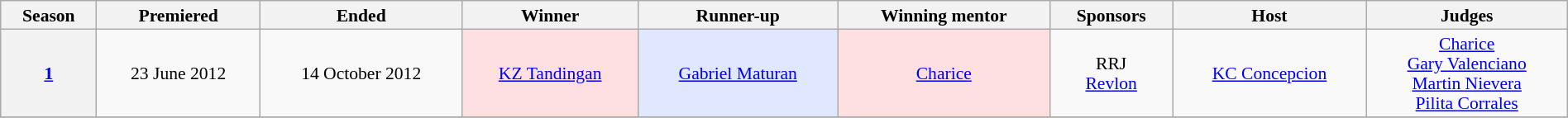<table class="wikitable" style="text-align:center; font-size:90%; line-height:16px;" width="100%">
<tr>
<th scope="col">Season</th>
<th scope="col">Premiered</th>
<th scope="col">Ended</th>
<th scope="col">Winner</th>
<th scope="col">Runner-up</th>
<th scope="col">Winning mentor</th>
<th scope="col">Sponsors</th>
<th scope="col">Host</th>
<th scope="col">Judges</th>
</tr>
<tr align="center">
<th scope="row"><a href='#'>1</a></th>
<td>23 June 2012</td>
<td>14 October 2012</td>
<td style="background:#FFE0E0"><a href='#'>KZ Tandingan</a></td>
<td style="background:#E0E8FF"><a href='#'>Gabriel Maturan</a></td>
<td style="background:#FFE0E0"><a href='#'>Charice</a></td>
<td>RRJ<br><a href='#'>Revlon</a></td>
<td><a href='#'>KC Concepcion</a></td>
<td><a href='#'>Charice</a><br><a href='#'>Gary Valenciano</a><br><a href='#'>Martin Nievera</a><br><a href='#'>Pilita Corrales</a></td>
</tr>
<tr>
</tr>
</table>
